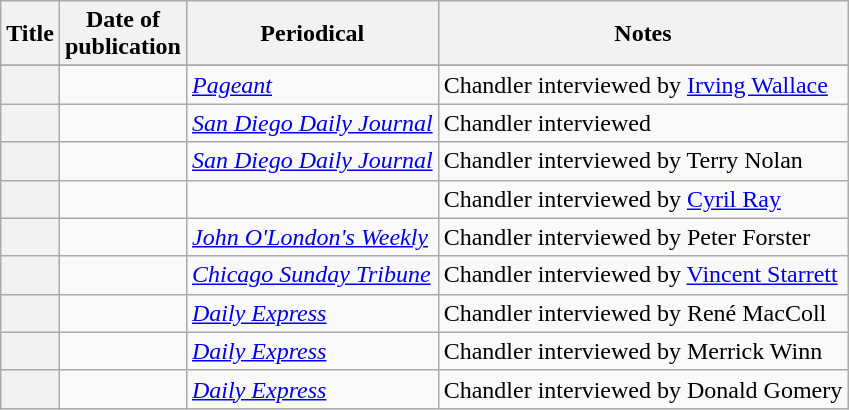<table class="wikitable plainrowheaders sortable" style="margin-right: 0;">
<tr>
<th scope="col">Title</th>
<th scope="col">Date of<br>publication</th>
<th scope="col">Periodical</th>
<th scope="col" class="unsortable">Notes</th>
</tr>
<tr>
</tr>
<tr>
<th scope="row"></th>
<td></td>
<td><em><a href='#'>Pageant</a></em></td>
<td>Chandler interviewed by <a href='#'>Irving Wallace</a></td>
</tr>
<tr>
<th scope="row"></th>
<td></td>
<td><em><a href='#'>San Diego Daily Journal</a></em></td>
<td>Chandler interviewed</td>
</tr>
<tr>
<th scope="row"></th>
<td></td>
<td><em><a href='#'>San Diego Daily Journal</a></em></td>
<td>Chandler interviewed by Terry Nolan</td>
</tr>
<tr>
<th scope="row"></th>
<td></td>
<td></td>
<td>Chandler interviewed by <a href='#'>Cyril Ray</a></td>
</tr>
<tr>
<th scope="row"></th>
<td></td>
<td><em><a href='#'>John O'London's Weekly</a></em></td>
<td>Chandler interviewed by Peter Forster</td>
</tr>
<tr>
<th scope="row"></th>
<td></td>
<td><em><a href='#'>Chicago Sunday Tribune</a></em></td>
<td>Chandler interviewed by <a href='#'>Vincent Starrett</a></td>
</tr>
<tr>
<th scope="row"></th>
<td></td>
<td><em><a href='#'>Daily Express</a></em></td>
<td>Chandler interviewed by René MacColl</td>
</tr>
<tr>
<th scope="row"></th>
<td></td>
<td><em><a href='#'>Daily Express</a></em></td>
<td>Chandler interviewed by Merrick Winn</td>
</tr>
<tr>
<th scope="row"></th>
<td></td>
<td><em><a href='#'>Daily Express</a></em></td>
<td>Chandler interviewed by Donald Gomery</td>
</tr>
</table>
